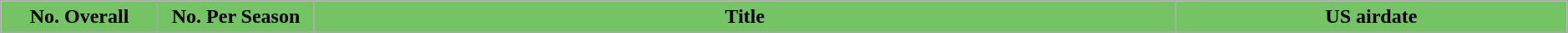<table class="wikitable plainrowheaders" style="width:99%; margin:auto;">
<tr>
<th style="background: #74C365" width="10%">No. Overall</th>
<th style="background: #74C365" width="10%">No. Per Season</th>
<th style="background: #74C365" width="55%">Title</th>
<th style="background: #74C365" width="25%">US airdate <br>	
	
	
	
	
	
	
	
	
	
	
	
</th>
</tr>
</table>
